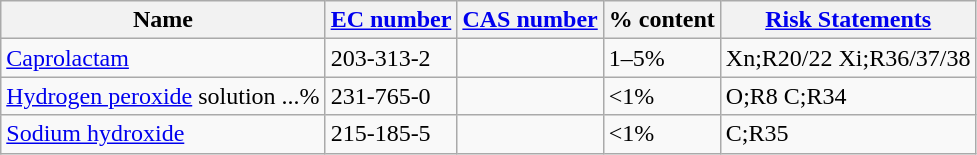<table class="wikitable">
<tr>
<th>Name</th>
<th><a href='#'>EC number</a></th>
<th><a href='#'>CAS number</a></th>
<th>% content</th>
<th><a href='#'>Risk Statements</a></th>
</tr>
<tr>
<td><a href='#'>Caprolactam</a></td>
<td>203-313-2</td>
<td></td>
<td>1–5%</td>
<td>Xn;R20/22 Xi;R36/37/38</td>
</tr>
<tr>
<td><a href='#'>Hydrogen peroxide</a> solution ...%</td>
<td>231-765-0</td>
<td></td>
<td><1%</td>
<td>O;R8 C;R34</td>
</tr>
<tr>
<td><a href='#'>Sodium hydroxide</a></td>
<td>215-185-5</td>
<td></td>
<td><1%</td>
<td>C;R35</td>
</tr>
</table>
